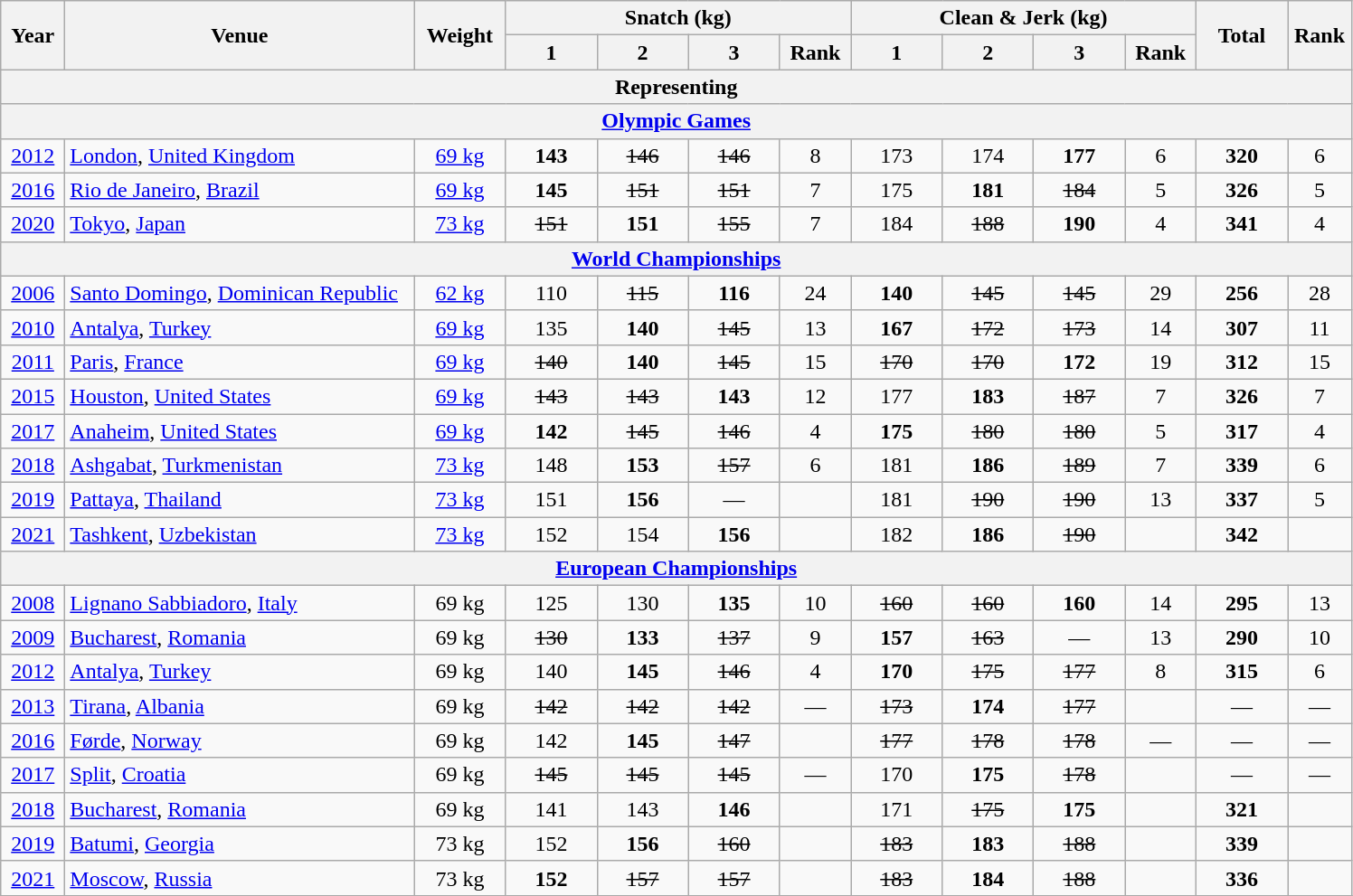<table class="wikitable" style="text-align:center;">
<tr>
<th rowspan=2 width=40>Year</th>
<th rowspan=2 width=250>Venue</th>
<th rowspan=2 width=60>Weight</th>
<th colspan=4>Snatch (kg)</th>
<th colspan=4>Clean & Jerk (kg)</th>
<th rowspan=2 width=60>Total</th>
<th rowspan=2 width=40>Rank</th>
</tr>
<tr>
<th width=60>1</th>
<th width=60>2</th>
<th width=60>3</th>
<th width=45>Rank</th>
<th width=60>1</th>
<th width=60>2</th>
<th width=60>3</th>
<th width=45>Rank</th>
</tr>
<tr>
<th colspan=13>Representing </th>
</tr>
<tr>
<th colspan=13><a href='#'>Olympic Games</a></th>
</tr>
<tr>
<td><a href='#'>2012</a></td>
<td align=left> <a href='#'>London</a>, <a href='#'>United Kingdom</a></td>
<td><a href='#'>69 kg</a></td>
<td><strong>143</strong></td>
<td><s>146</s></td>
<td><s>146</s></td>
<td>8</td>
<td>173</td>
<td>174</td>
<td><strong>177</strong></td>
<td>6</td>
<td><strong>320</strong></td>
<td>6</td>
</tr>
<tr>
<td><a href='#'>2016</a></td>
<td align=left> <a href='#'>Rio de Janeiro</a>, <a href='#'>Brazil</a></td>
<td><a href='#'>69 kg</a></td>
<td><strong>145</strong></td>
<td><s>151</s></td>
<td><s>151</s></td>
<td>7</td>
<td>175</td>
<td><strong>181</strong></td>
<td><s>184</s></td>
<td>5</td>
<td><strong>326</strong></td>
<td>5</td>
</tr>
<tr>
<td><a href='#'>2020</a></td>
<td align=left> <a href='#'>Tokyo</a>, <a href='#'>Japan</a></td>
<td><a href='#'>73 kg</a></td>
<td><s>151</s></td>
<td><strong>151</strong></td>
<td><s>155</s></td>
<td>7</td>
<td>184</td>
<td><s>188</s></td>
<td><strong>190</strong></td>
<td>4</td>
<td><strong>341</strong></td>
<td>4</td>
</tr>
<tr>
<th colspan=15><a href='#'>World Championships</a></th>
</tr>
<tr>
<td><a href='#'>2006</a></td>
<td align=left> <a href='#'>Santo Domingo</a>, <a href='#'>Dominican Republic</a></td>
<td><a href='#'>62 kg</a></td>
<td>110</td>
<td><s>115</s></td>
<td><strong>116</strong></td>
<td>24</td>
<td><strong>140</strong></td>
<td><s>145</s></td>
<td><s>145</s></td>
<td>29</td>
<td><strong>256</strong></td>
<td>28</td>
</tr>
<tr>
<td><a href='#'>2010</a></td>
<td align=left> <a href='#'>Antalya</a>, <a href='#'>Turkey</a></td>
<td><a href='#'>69 kg</a></td>
<td>135</td>
<td><strong>140</strong></td>
<td><s>145</s></td>
<td>13</td>
<td><strong>167</strong></td>
<td><s>172</s></td>
<td><s>173</s></td>
<td>14</td>
<td><strong>307</strong></td>
<td>11</td>
</tr>
<tr>
<td><a href='#'>2011</a></td>
<td align=left> <a href='#'>Paris</a>, <a href='#'>France</a></td>
<td><a href='#'>69 kg</a></td>
<td><s>140</s></td>
<td><strong>140</strong></td>
<td><s>145</s></td>
<td>15</td>
<td><s>170</s></td>
<td><s>170</s></td>
<td><strong>172</strong></td>
<td>19</td>
<td><strong>312</strong></td>
<td>15</td>
</tr>
<tr>
<td><a href='#'>2015</a></td>
<td align=left> <a href='#'>Houston</a>, <a href='#'>United States</a></td>
<td><a href='#'>69 kg</a></td>
<td><s>143</s></td>
<td><s>143</s></td>
<td><strong>143</strong></td>
<td>12</td>
<td>177</td>
<td><strong>183</strong></td>
<td><s>187</s></td>
<td>7</td>
<td><strong>326</strong></td>
<td>7</td>
</tr>
<tr>
<td><a href='#'>2017</a></td>
<td align=left> <a href='#'>Anaheim</a>, <a href='#'>United States</a></td>
<td><a href='#'>69 kg</a></td>
<td><strong>142</strong></td>
<td><s>145</s></td>
<td><s>146</s></td>
<td>4</td>
<td><strong>175</strong></td>
<td><s>180</s></td>
<td><s>180</s></td>
<td>5</td>
<td><strong>317</strong></td>
<td>4</td>
</tr>
<tr>
<td><a href='#'>2018</a></td>
<td align=left> <a href='#'>Ashgabat</a>, <a href='#'>Turkmenistan</a></td>
<td><a href='#'>73 kg</a></td>
<td>148</td>
<td><strong>153</strong></td>
<td><s>157</s></td>
<td>6</td>
<td>181</td>
<td><strong>186</strong></td>
<td><s>189</s></td>
<td>7</td>
<td><strong>339</strong></td>
<td>6</td>
</tr>
<tr>
<td><a href='#'>2019</a></td>
<td align=left> <a href='#'>Pattaya</a>, <a href='#'>Thailand</a></td>
<td><a href='#'>73 kg</a></td>
<td>151</td>
<td><strong>156</strong></td>
<td>—</td>
<td></td>
<td>181</td>
<td><s>190</s></td>
<td><s>190</s></td>
<td>13</td>
<td><strong>337</strong></td>
<td>5</td>
</tr>
<tr>
<td><a href='#'>2021</a></td>
<td align=left> <a href='#'>Tashkent</a>, <a href='#'>Uzbekistan</a></td>
<td><a href='#'>73 kg</a></td>
<td>152</td>
<td>154</td>
<td><strong>156</strong></td>
<td></td>
<td>182</td>
<td><strong>186</strong></td>
<td><s>190</s></td>
<td></td>
<td><strong>342</strong></td>
<td></td>
</tr>
<tr>
<th colspan=13><a href='#'>European Championships</a></th>
</tr>
<tr>
<td><a href='#'>2008</a></td>
<td align=left> <a href='#'>Lignano Sabbiadoro</a>, <a href='#'>Italy</a></td>
<td>69 kg</td>
<td>125</td>
<td>130</td>
<td><strong>135</strong></td>
<td>10</td>
<td><s>160</s></td>
<td><s>160</s></td>
<td><strong>160</strong></td>
<td>14</td>
<td><strong>295</strong></td>
<td>13</td>
</tr>
<tr>
<td><a href='#'>2009</a></td>
<td align=left> <a href='#'>Bucharest</a>, <a href='#'>Romania</a></td>
<td>69 kg</td>
<td><s>130</s></td>
<td><strong>133</strong></td>
<td><s>137</s></td>
<td>9</td>
<td><strong>157</strong></td>
<td><s>163</s></td>
<td>—</td>
<td>13</td>
<td><strong>290</strong></td>
<td>10</td>
</tr>
<tr>
<td><a href='#'>2012</a></td>
<td align=left> <a href='#'>Antalya</a>, <a href='#'>Turkey</a></td>
<td>69 kg</td>
<td>140</td>
<td><strong>145</strong></td>
<td><s>146</s></td>
<td>4</td>
<td><strong>170</strong></td>
<td><s>175</s></td>
<td><s>177</s></td>
<td>8</td>
<td><strong>315</strong></td>
<td>6</td>
</tr>
<tr>
<td><a href='#'>2013</a></td>
<td align=left> <a href='#'>Tirana</a>, <a href='#'>Albania</a></td>
<td>69 kg</td>
<td><s>142</s></td>
<td><s>142</s></td>
<td><s>142</s></td>
<td>—</td>
<td><s>173</s></td>
<td><strong>174</strong></td>
<td><s>177</s></td>
<td></td>
<td>—</td>
<td>—</td>
</tr>
<tr>
<td><a href='#'>2016</a></td>
<td align=left> <a href='#'>Førde</a>, <a href='#'>Norway</a></td>
<td>69 kg</td>
<td>142</td>
<td><strong>145</strong></td>
<td><s>147</s></td>
<td></td>
<td><s>177</s></td>
<td><s>178</s></td>
<td><s>178</s></td>
<td>—</td>
<td>—</td>
<td>—</td>
</tr>
<tr>
<td><a href='#'>2017</a></td>
<td align=left> <a href='#'>Split</a>, <a href='#'>Croatia</a></td>
<td>69 kg</td>
<td><s>145</s></td>
<td><s>145</s></td>
<td><s>145</s></td>
<td>—</td>
<td>170</td>
<td><strong>175</strong></td>
<td><s>178</s></td>
<td></td>
<td>—</td>
<td>—</td>
</tr>
<tr>
<td><a href='#'>2018</a></td>
<td align=left> <a href='#'>Bucharest</a>, <a href='#'>Romania</a></td>
<td>69 kg</td>
<td>141</td>
<td>143</td>
<td><strong>146</strong></td>
<td></td>
<td>171</td>
<td><s>175</s></td>
<td><strong>175</strong></td>
<td></td>
<td><strong>321</strong></td>
<td></td>
</tr>
<tr>
<td><a href='#'>2019</a></td>
<td align=left> <a href='#'>Batumi</a>, <a href='#'>Georgia</a></td>
<td>73 kg</td>
<td>152</td>
<td><strong>156</strong></td>
<td><s>160</s></td>
<td></td>
<td><s>183</s></td>
<td><strong>183</strong></td>
<td><s>188</s></td>
<td></td>
<td><strong>339</strong></td>
<td></td>
</tr>
<tr>
<td><a href='#'>2021</a></td>
<td align=left> <a href='#'>Moscow</a>, <a href='#'>Russia</a></td>
<td>73 kg</td>
<td><strong>152</strong></td>
<td><s>157</s></td>
<td><s>157</s></td>
<td></td>
<td><s>183</s></td>
<td><strong>184</strong></td>
<td><s>188</s></td>
<td></td>
<td><strong>336</strong></td>
<td></td>
</tr>
<tr>
</tr>
</table>
